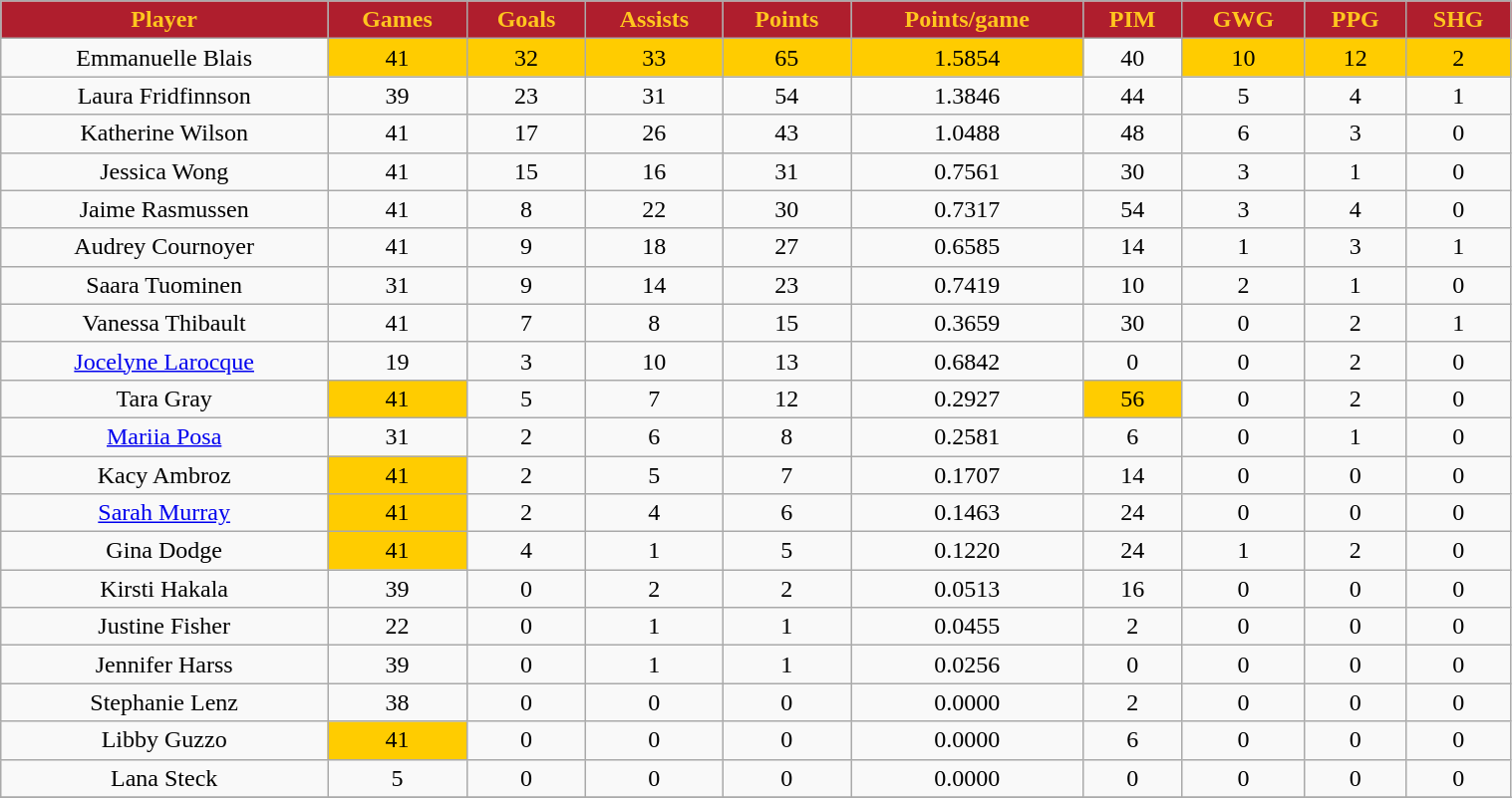<table class="wikitable" width="80%">
<tr align="center"  style=" background:#AF1E2D;color:#FFC61E;">
<td><strong>Player</strong></td>
<td><strong>Games</strong></td>
<td><strong>Goals</strong></td>
<td><strong>Assists</strong></td>
<td><strong>Points</strong></td>
<td><strong>Points/game</strong></td>
<td><strong>PIM</strong></td>
<td><strong>GWG</strong></td>
<td><strong>PPG</strong></td>
<td><strong>SHG</strong></td>
</tr>
<tr align="center" bgcolor="">
<td>Emmanuelle Blais</td>
<td bgcolor="#FFCC00">41</td>
<td bgcolor="#FFCC00">32</td>
<td bgcolor="#FFCC00">33</td>
<td bgcolor="#FFCC00">65</td>
<td bgcolor="#FFCC00">1.5854</td>
<td>40</td>
<td bgcolor="#FFCC00">10</td>
<td bgcolor="#FFCC00">12</td>
<td bgcolor="#FFCC00">2</td>
</tr>
<tr align="center" bgcolor="">
<td>Laura Fridfinnson</td>
<td>39</td>
<td>23</td>
<td>31</td>
<td>54</td>
<td>1.3846</td>
<td>44</td>
<td>5</td>
<td>4</td>
<td>1</td>
</tr>
<tr align="center" bgcolor="">
<td>Katherine Wilson</td>
<td>41</td>
<td>17</td>
<td>26</td>
<td>43</td>
<td>1.0488</td>
<td>48</td>
<td>6</td>
<td>3</td>
<td>0</td>
</tr>
<tr align="center" bgcolor="">
<td>Jessica Wong</td>
<td>41</td>
<td>15</td>
<td>16</td>
<td>31</td>
<td>0.7561</td>
<td>30</td>
<td>3</td>
<td>1</td>
<td>0</td>
</tr>
<tr align="center" bgcolor="">
<td>Jaime Rasmussen</td>
<td>41</td>
<td>8</td>
<td>22</td>
<td>30</td>
<td>0.7317</td>
<td>54</td>
<td>3</td>
<td>4</td>
<td>0</td>
</tr>
<tr align="center" bgcolor="">
<td>Audrey Cournoyer</td>
<td>41</td>
<td>9</td>
<td>18</td>
<td>27</td>
<td>0.6585</td>
<td>14</td>
<td>1</td>
<td>3</td>
<td>1</td>
</tr>
<tr align="center" bgcolor="">
<td>Saara Tuominen</td>
<td>31</td>
<td>9</td>
<td>14</td>
<td>23</td>
<td>0.7419</td>
<td>10</td>
<td>2</td>
<td>1</td>
<td>0</td>
</tr>
<tr align="center" bgcolor="">
<td>Vanessa Thibault</td>
<td>41</td>
<td>7</td>
<td>8</td>
<td>15</td>
<td>0.3659</td>
<td>30</td>
<td>0</td>
<td>2</td>
<td>1</td>
</tr>
<tr align="center" bgcolor="">
<td><a href='#'>Jocelyne Larocque</a></td>
<td>19</td>
<td>3</td>
<td>10</td>
<td>13</td>
<td>0.6842</td>
<td>0</td>
<td>0</td>
<td>2</td>
<td>0</td>
</tr>
<tr align="center" bgcolor="">
<td>Tara Gray</td>
<td bgcolor="#FFCC00">41</td>
<td>5</td>
<td>7</td>
<td>12</td>
<td>0.2927</td>
<td bgcolor="#FFCC00">56</td>
<td>0</td>
<td>2</td>
<td>0</td>
</tr>
<tr align="center" bgcolor="">
<td><a href='#'>Mariia Posa</a></td>
<td>31</td>
<td>2</td>
<td>6</td>
<td>8</td>
<td>0.2581</td>
<td>6</td>
<td>0</td>
<td>1</td>
<td>0</td>
</tr>
<tr align="center" bgcolor="">
<td>Kacy Ambroz</td>
<td bgcolor="#FFCC00">41</td>
<td>2</td>
<td>5</td>
<td>7</td>
<td>0.1707</td>
<td>14</td>
<td>0</td>
<td>0</td>
<td>0</td>
</tr>
<tr align="center" bgcolor="">
<td><a href='#'>Sarah Murray</a></td>
<td bgcolor="#FFCC00">41</td>
<td>2</td>
<td>4</td>
<td>6</td>
<td>0.1463</td>
<td>24</td>
<td>0</td>
<td>0</td>
<td>0</td>
</tr>
<tr align="center" bgcolor="">
<td>Gina Dodge</td>
<td bgcolor="#FFCC00">41</td>
<td>4</td>
<td>1</td>
<td>5</td>
<td>0.1220</td>
<td>24</td>
<td>1</td>
<td>2</td>
<td>0</td>
</tr>
<tr align="center" bgcolor="">
<td>Kirsti Hakala</td>
<td>39</td>
<td>0</td>
<td>2</td>
<td>2</td>
<td>0.0513</td>
<td>16</td>
<td>0</td>
<td>0</td>
<td>0</td>
</tr>
<tr align="center" bgcolor="">
<td>Justine Fisher</td>
<td>22</td>
<td>0</td>
<td>1</td>
<td>1</td>
<td>0.0455</td>
<td>2</td>
<td>0</td>
<td>0</td>
<td>0</td>
</tr>
<tr align="center" bgcolor="">
<td>Jennifer Harss</td>
<td>39</td>
<td>0</td>
<td>1</td>
<td>1</td>
<td>0.0256</td>
<td>0</td>
<td>0</td>
<td>0</td>
<td>0</td>
</tr>
<tr align="center" bgcolor="">
<td>Stephanie Lenz</td>
<td>38</td>
<td>0</td>
<td>0</td>
<td>0</td>
<td>0.0000</td>
<td>2</td>
<td>0</td>
<td>0</td>
<td>0</td>
</tr>
<tr align="center" bgcolor="">
<td>Libby Guzzo</td>
<td bgcolor="#FFCC00">41</td>
<td>0</td>
<td>0</td>
<td>0</td>
<td>0.0000</td>
<td>6</td>
<td>0</td>
<td>0</td>
<td>0</td>
</tr>
<tr align="center" bgcolor="">
<td>Lana Steck</td>
<td>5</td>
<td>0</td>
<td>0</td>
<td>0</td>
<td>0.0000</td>
<td>0</td>
<td>0</td>
<td>0</td>
<td>0</td>
</tr>
<tr align="center" bgcolor="">
</tr>
</table>
